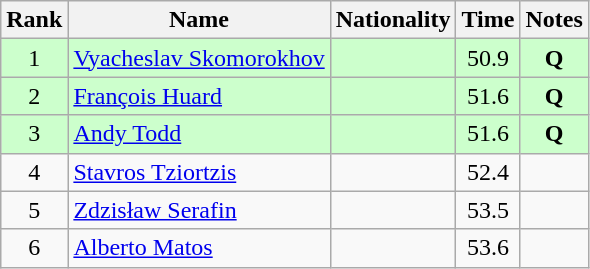<table class="wikitable sortable" style="text-align:center">
<tr>
<th>Rank</th>
<th>Name</th>
<th>Nationality</th>
<th>Time</th>
<th>Notes</th>
</tr>
<tr bgcolor=ccffcc>
<td>1</td>
<td align=left><a href='#'>Vyacheslav Skomorokhov</a></td>
<td align=left></td>
<td>50.9</td>
<td><strong>Q</strong></td>
</tr>
<tr bgcolor=ccffcc>
<td>2</td>
<td align=left><a href='#'>François Huard</a></td>
<td align=left></td>
<td>51.6</td>
<td><strong>Q</strong></td>
</tr>
<tr bgcolor=ccffcc>
<td>3</td>
<td align=left><a href='#'>Andy Todd</a></td>
<td align=left></td>
<td>51.6</td>
<td><strong>Q</strong></td>
</tr>
<tr>
<td>4</td>
<td align=left><a href='#'>Stavros Tziortzis</a></td>
<td align=left></td>
<td>52.4</td>
<td></td>
</tr>
<tr>
<td>5</td>
<td align=left><a href='#'>Zdzisław Serafin</a></td>
<td align=left></td>
<td>53.5</td>
<td></td>
</tr>
<tr>
<td>6</td>
<td align=left><a href='#'>Alberto Matos</a></td>
<td align=left></td>
<td>53.6</td>
<td></td>
</tr>
</table>
